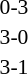<table style="width:50%;" cellspacing="1">
<tr>
<th width=15%></th>
<th width=10%></th>
<th width=15%></th>
</tr>
<tr>
</tr>
<tr style=font-size:90%>
<td align=right></td>
<td align=center>0-3</td>
<td></td>
</tr>
<tr style=font-size:90%>
<td align=right></td>
<td align=center>3-0</td>
<td></td>
</tr>
<tr style=font-size:90%>
<td align=right></td>
<td align=center>3-1</td>
<td></td>
</tr>
</table>
